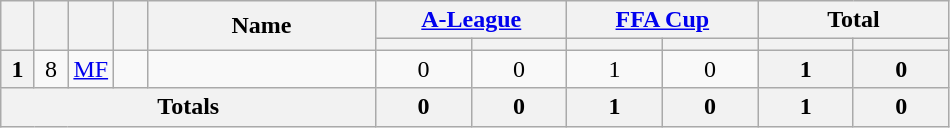<table class="wikitable" style="text-align:center">
<tr>
<th rowspan="2" width="15"></th>
<th rowspan="2" width="15"></th>
<th rowspan="2" width="15"></th>
<th rowspan="2" width="15"></th>
<th rowspan="2" width="145">Name</th>
<th colspan="2" width="120"><a href='#'>A-League</a></th>
<th colspan="2" width="120"><a href='#'>FFA Cup</a></th>
<th colspan="2" width="120">Total</th>
</tr>
<tr>
<th style="width:30px"></th>
<th style="width:30px"></th>
<th style="width:30px"></th>
<th style="width:30px"></th>
<th style="width:30px"></th>
<th style="width:30px"></th>
</tr>
<tr>
<th>1</th>
<td>8</td>
<td><a href='#'>MF</a></td>
<td></td>
<td align="left"><br></td>
<td>0</td>
<td>0<br></td>
<td>1</td>
<td>0<br></td>
<th>1</th>
<th>0</th>
</tr>
<tr>
<th colspan="5">Totals</th>
<th>0</th>
<th>0</th>
<th>1</th>
<th>0</th>
<th>1</th>
<th>0</th>
</tr>
</table>
